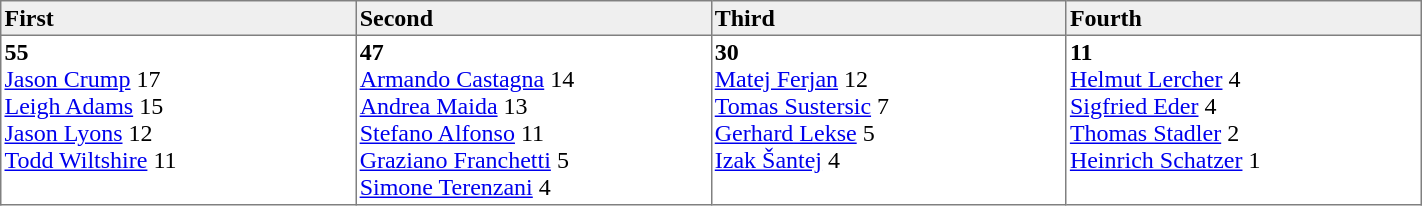<table border=1 cellpadding=2 cellspacing=0 width=75% style="border-collapse:collapse">
<tr align=left style="background:#efefef;">
<th width=20%>First</th>
<th width=20%>Second</th>
<th width=20%>Third</th>
<th width=20%>Fourth</th>
</tr>
<tr align=left>
<td valign=top><strong> 55</strong><br><a href='#'>Jason Crump</a> 17<br><a href='#'>Leigh Adams</a> 15<br><a href='#'>Jason Lyons</a> 12<br><a href='#'>Todd Wiltshire</a> 11</td>
<td valign=top><strong> 47</strong><br><a href='#'>Armando Castagna</a> 14<br><a href='#'>Andrea Maida</a> 13<br><a href='#'>Stefano Alfonso</a> 11<br><a href='#'>Graziano Franchetti</a> 5<br><a href='#'>Simone Terenzani</a> 4</td>
<td valign=top><strong> 30</strong><br><a href='#'>Matej Ferjan</a> 12<br><a href='#'>Tomas Sustersic</a> 7<br><a href='#'>Gerhard Lekse</a> 5<br>  <a href='#'>Izak Šantej</a> 4</td>
<td valign=top><strong> 11</strong><br><a href='#'>Helmut Lercher</a> 4<br><a href='#'>Sigfried Eder</a> 4<br><a href='#'>Thomas Stadler</a> 2<br><a href='#'>Heinrich Schatzer</a> 1</td>
</tr>
</table>
